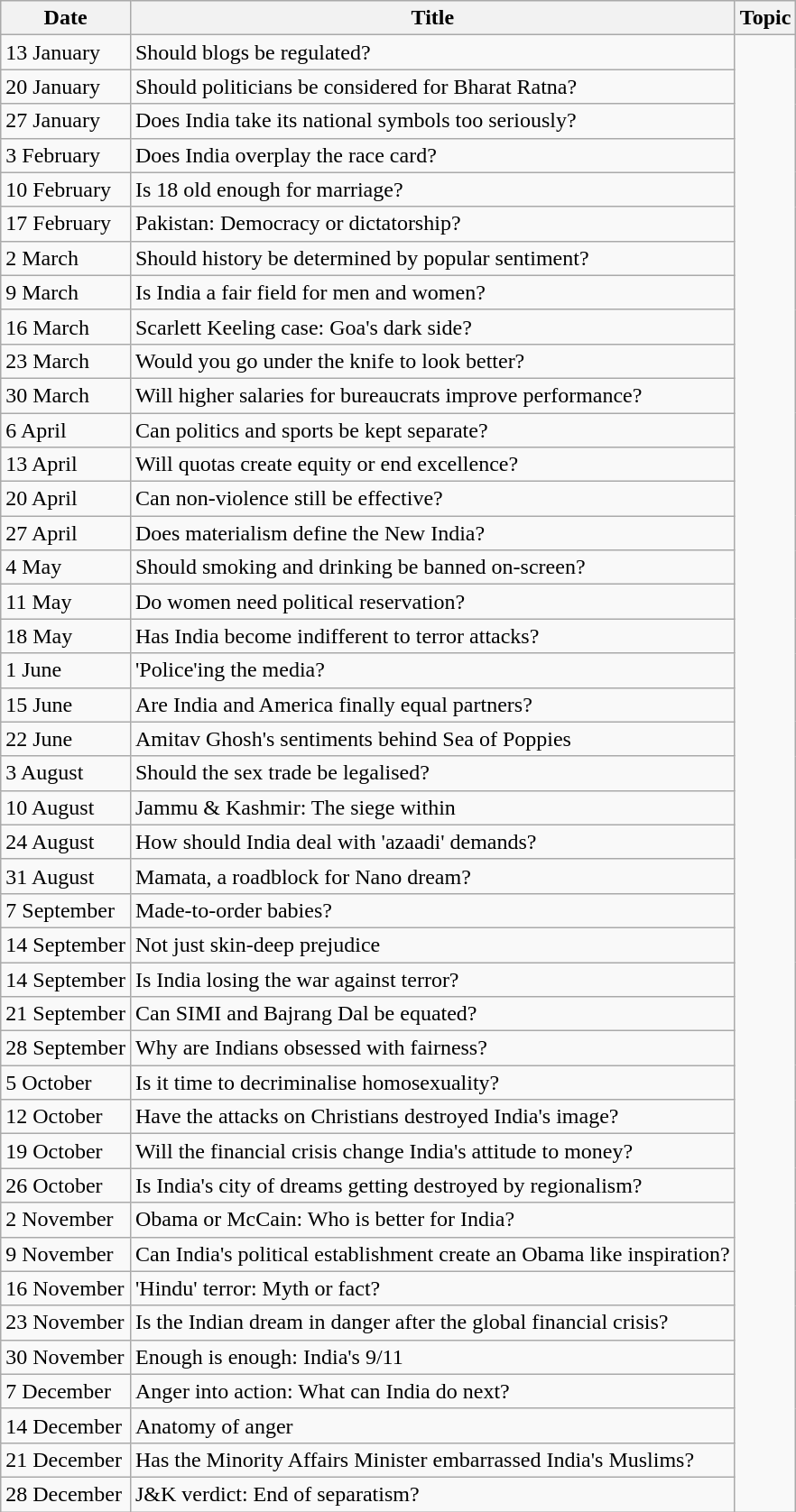<table class="wikitable">
<tr>
<th scope="col">Date</th>
<th scope="col">Title</th>
<th scope="col">Topic</th>
</tr>
<tr>
<td>13 January</td>
<td>Should blogs be regulated?</td>
</tr>
<tr>
<td>20 January</td>
<td>Should politicians be considered for Bharat Ratna?</td>
</tr>
<tr>
<td>27 January</td>
<td>Does India take its national symbols too seriously?</td>
</tr>
<tr>
<td>3 February</td>
<td>Does India overplay the race card?</td>
</tr>
<tr>
<td>10 February</td>
<td>Is 18 old enough for marriage?</td>
</tr>
<tr>
<td>17 February</td>
<td>Pakistan: Democracy or dictatorship?</td>
</tr>
<tr>
<td>2 March</td>
<td>Should history be determined by popular sentiment?</td>
</tr>
<tr>
<td>9 March</td>
<td>Is India a fair field for men and women?</td>
</tr>
<tr>
<td>16 March</td>
<td>Scarlett Keeling case: Goa's dark side?</td>
</tr>
<tr>
<td>23 March</td>
<td>Would you go under the knife to look better?</td>
</tr>
<tr>
<td>30 March</td>
<td>Will higher salaries for bureaucrats improve performance?</td>
</tr>
<tr>
<td>6 April</td>
<td>Can politics and sports be kept separate?</td>
</tr>
<tr>
<td>13 April</td>
<td>Will quotas create equity or end excellence?</td>
</tr>
<tr>
<td>20 April</td>
<td>Can non-violence still be effective?</td>
</tr>
<tr>
<td>27 April</td>
<td>Does materialism define the New India?</td>
</tr>
<tr>
<td>4 May</td>
<td>Should smoking and drinking be banned on-screen?</td>
</tr>
<tr>
<td>11 May</td>
<td>Do women need political reservation?</td>
</tr>
<tr>
<td>18 May</td>
<td>Has India become indifferent to terror attacks?</td>
</tr>
<tr>
<td>1 June</td>
<td>'Police'ing the media?</td>
</tr>
<tr>
<td>15 June</td>
<td>Are India and America finally equal partners?</td>
</tr>
<tr>
<td>22 June</td>
<td>Amitav Ghosh's sentiments behind Sea of Poppies</td>
</tr>
<tr>
<td>3 August</td>
<td>Should the sex trade be legalised?</td>
</tr>
<tr>
<td>10 August</td>
<td>Jammu & Kashmir: The siege within</td>
</tr>
<tr>
<td>24 August</td>
<td>How should India deal with 'azaadi' demands?</td>
</tr>
<tr>
<td>31 August</td>
<td>Mamata, a roadblock for Nano dream?</td>
</tr>
<tr>
<td>7 September</td>
<td>Made-to-order babies?</td>
</tr>
<tr>
<td>14 September</td>
<td>Not just skin-deep prejudice</td>
</tr>
<tr>
<td>14 September</td>
<td>Is India losing the war against terror?</td>
</tr>
<tr>
<td>21 September</td>
<td>Can SIMI and Bajrang Dal be equated?</td>
</tr>
<tr>
<td>28 September</td>
<td>Why are Indians obsessed with fairness?</td>
</tr>
<tr>
<td>5 October</td>
<td>Is it time to decriminalise homosexuality?</td>
</tr>
<tr>
<td>12 October</td>
<td>Have the attacks on Christians destroyed India's image?</td>
</tr>
<tr>
<td>19 October</td>
<td>Will the financial crisis change India's attitude to money?</td>
</tr>
<tr>
<td>26 October</td>
<td>Is India's city of dreams getting destroyed by regionalism?</td>
</tr>
<tr>
<td>2 November</td>
<td>Obama or McCain: Who is better for India?</td>
</tr>
<tr>
<td>9 November</td>
<td>Can India's political establishment create an Obama like inspiration?</td>
</tr>
<tr>
<td>16 November</td>
<td>'Hindu' terror: Myth or fact?</td>
</tr>
<tr>
<td>23 November</td>
<td>Is the Indian dream in danger after the global financial crisis?</td>
</tr>
<tr>
<td>30 November</td>
<td>Enough is enough: India's 9/11</td>
</tr>
<tr>
<td>7 December</td>
<td>Anger into action: What can India do next?</td>
</tr>
<tr>
<td>14 December</td>
<td>Anatomy of anger</td>
</tr>
<tr>
<td>21 December</td>
<td>Has the Minority Affairs Minister embarrassed India's Muslims?</td>
</tr>
<tr>
<td>28 December</td>
<td>J&K verdict: End of separatism?</td>
</tr>
</table>
